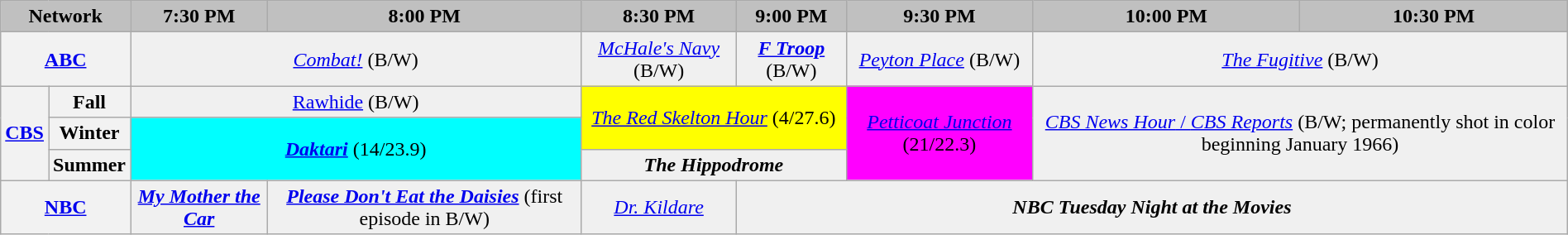<table class="wikitable" style="width:100%;margin-right:0;text-align:center">
<tr>
<th colspan="2" style="background-color:#C0C0C0;text-align:center">Network</th>
<th style="background-color:#C0C0C0;text-align:center">7:30 PM</th>
<th style="background-color:#C0C0C0;text-align:center">8:00 PM</th>
<th style="background-color:#C0C0C0;text-align:center">8:30 PM</th>
<th style="background-color:#C0C0C0;text-align:center">9:00 PM</th>
<th style="background-color:#C0C0C0;text-align:center">9:30 PM</th>
<th style="background-color:#C0C0C0;text-align:center">10:00 PM</th>
<th style="background-color:#C0C0C0;text-align:center">10:30 PM</th>
</tr>
<tr>
<th colspan="2"><a href='#'>ABC</a></th>
<td bgcolor="#F0F0F0" colspan="2"><em><a href='#'>Combat!</a></em> (B/W)</td>
<td bgcolor="#F0F0F0"><em><a href='#'>McHale's Navy</a></em> (B/W)</td>
<td bgcolor="#F0F0F0"><strong><em><a href='#'>F Troop</a></em></strong> (B/W)</td>
<td bgcolor="#F0F0F0"><em><a href='#'>Peyton Place</a></em> (B/W)</td>
<td bgcolor="#F0F0F0" colspan="2"><em><a href='#'>The Fugitive</a></em> (B/W)</td>
</tr>
<tr>
<th rowspan="3"><a href='#'>CBS</a></th>
<th>Fall</th>
<td bgcolor="#F0F0F0" colspan="2"><em><a href='#'></em>Rawhide<em></a></em> (B/W)</td>
<td bgcolor="#FFFF00" rowspan="2" colspan="2"><em><a href='#'>The Red Skelton Hour</a></em> (4/27.6)</td>
<td rowspan="3" bgcolor="#FF00FF"><em><a href='#'>Petticoat Junction</a></em> (21/22.3)</td>
<td colspan="2" rowspan="3" bgcolor="#F0F0F0"><em><a href='#'>CBS News Hour</em> / <em>CBS Reports</a></em> (B/W; permanently shot in color beginning January 1966)</td>
</tr>
<tr>
<th>Winter</th>
<td colspan="2" rowspan="2" bgcolor="#00FFFF"><strong><em><a href='#'>Daktari</a></em></strong> (14/23.9)</td>
</tr>
<tr>
<th>Summer</th>
<td colspan="2" bgcolor="#F0F0F0"><strong><em>The Hippodrome</em></strong></td>
</tr>
<tr>
<th colspan="2"><a href='#'>NBC</a></th>
<td bgcolor="#F0F0F0"><strong><em><a href='#'>My Mother the Car</a></em></strong></td>
<td bgcolor="#F0F0F0"><strong><em><a href='#'>Please Don't Eat the Daisies</a></em></strong> (first episode in B/W)</td>
<td bgcolor="#F0F0F0"><em><a href='#'>Dr. Kildare</a></em></td>
<td bgcolor="#F0F0F0" colspan="4"><strong><em>NBC Tuesday Night at the Movies</em></strong></td>
</tr>
</table>
